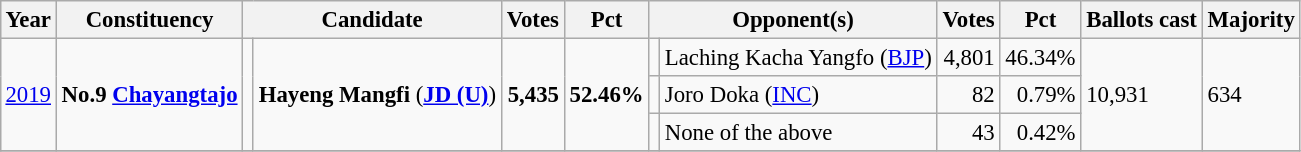<table class="wikitable" style="margin:0.5em ; font-size:95%">
<tr>
<th>Year</th>
<th>Constituency</th>
<th colspan=2>Candidate</th>
<th>Votes</th>
<th>Pct</th>
<th colspan=2>Opponent(s)</th>
<th>Votes</th>
<th>Pct</th>
<th>Ballots cast</th>
<th>Majority</th>
</tr>
<tr>
<td rowspan=3><a href='#'>2019</a></td>
<td rowspan=3><strong>No.9 <a href='#'>Chayangtajo</a></strong></td>
<td rowspan=3 ></td>
<td rowspan=3><strong>Hayeng Mangfi</strong> (<a href='#'><strong>JD (U)</strong></a>)</td>
<td rowspan=3 align=right><strong>5,435</strong></td>
<td rowspan=3><strong>52.46%</strong></td>
<td bgcolor=></td>
<td>Laching Kacha Yangfo (<a href='#'>BJP</a>)</td>
<td align=right>4,801</td>
<td>46.34%</td>
<td rowspan=3>10,931</td>
<td rowspan=3>634</td>
</tr>
<tr>
<td bgcolor=></td>
<td>Joro Doka (<a href='#'>INC</a>)</td>
<td align=right>82</td>
<td align=right>0.79%</td>
</tr>
<tr>
<td bgcolor=></td>
<td>None of the above</td>
<td align=right>43</td>
<td align=right>0.42%</td>
</tr>
<tr>
</tr>
</table>
